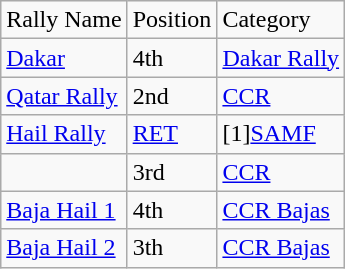<table class="wikitable">
<tr>
<td>Rally Name</td>
<td>Position</td>
<td>Category</td>
</tr>
<tr>
<td><a href='#'>Dakar</a> </td>
<td>4th</td>
<td><a href='#'>Dakar Rally</a></td>
</tr>
<tr>
<td><a href='#'>Qatar Rally</a> </td>
<td>2nd</td>
<td><a href='#'>CCR</a></td>
</tr>
<tr>
<td><a href='#'>Hail Rally</a> </td>
<td><a href='#'>RET</a></td>
<td>[1]<a href='#'>SAMF</a></td>
</tr>
<tr>
<td>  </td>
<td>3rd</td>
<td><a href='#'>CCR</a></td>
</tr>
<tr>
<td><a href='#'>Baja Hail 1</a> </td>
<td>4th</td>
<td><a href='#'>CCR Bajas</a></td>
</tr>
<tr>
<td><a href='#'>Baja Hail 2</a> </td>
<td>3th</td>
<td><a href='#'>CCR Bajas</a></td>
</tr>
</table>
